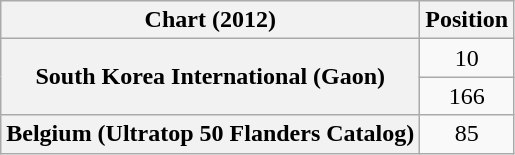<table class="wikitable sortable plainrowheaders" style="text-align:center">
<tr>
<th scope="col">Chart (2012)</th>
<th scope="col">Position</th>
</tr>
<tr>
<th scope="row" rowspan="2">South Korea International (Gaon)</th>
<td style="text-align:center;">10</td>
</tr>
<tr>
<td style="text-align:center;">166</td>
</tr>
<tr>
<th scope="row">Belgium (Ultratop 50 Flanders Catalog)</th>
<td style="text-align:center;">85</td>
</tr>
</table>
